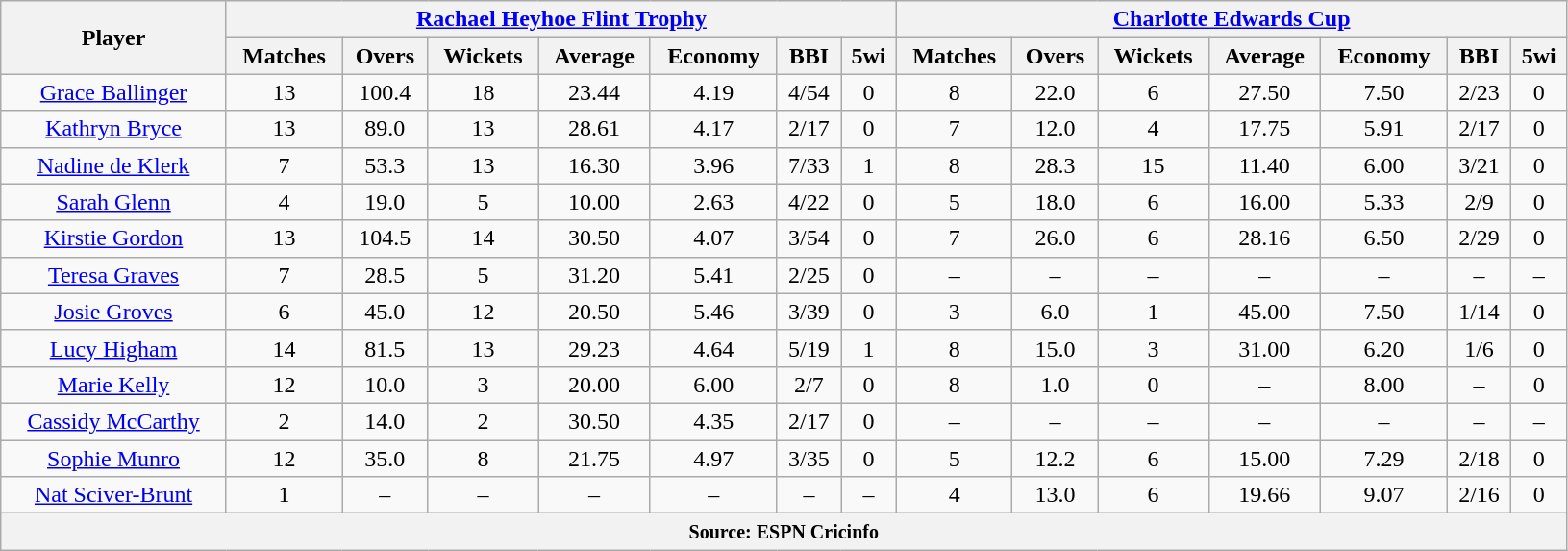<table class="wikitable" style="text-align:center; width:86%;">
<tr>
<th rowspan=2>Player</th>
<th colspan=7><a href='#'>Rachael Heyhoe Flint Trophy</a></th>
<th colspan=7><a href='#'>Charlotte Edwards Cup</a></th>
</tr>
<tr>
<th>Matches</th>
<th>Overs</th>
<th>Wickets</th>
<th>Average</th>
<th>Economy</th>
<th>BBI</th>
<th>5wi</th>
<th>Matches</th>
<th>Overs</th>
<th>Wickets</th>
<th>Average</th>
<th>Economy</th>
<th>BBI</th>
<th>5wi</th>
</tr>
<tr>
<td><a href='#'>Grace Ballinger</a></td>
<td>13</td>
<td>100.4</td>
<td>18</td>
<td>23.44</td>
<td>4.19</td>
<td>4/54</td>
<td>0</td>
<td>8</td>
<td>22.0</td>
<td>6</td>
<td>27.50</td>
<td>7.50</td>
<td>2/23</td>
<td>0</td>
</tr>
<tr>
<td><a href='#'>Kathryn Bryce</a></td>
<td>13</td>
<td>89.0</td>
<td>13</td>
<td>28.61</td>
<td>4.17</td>
<td>2/17</td>
<td>0</td>
<td>7</td>
<td>12.0</td>
<td>4</td>
<td>17.75</td>
<td>5.91</td>
<td>2/17</td>
<td>0</td>
</tr>
<tr>
<td><a href='#'>Nadine de Klerk</a></td>
<td>7</td>
<td>53.3</td>
<td>13</td>
<td>16.30</td>
<td>3.96</td>
<td>7/33</td>
<td>1</td>
<td>8</td>
<td>28.3</td>
<td>15</td>
<td>11.40</td>
<td>6.00</td>
<td>3/21</td>
<td>0</td>
</tr>
<tr>
<td><a href='#'>Sarah Glenn</a></td>
<td>4</td>
<td>19.0</td>
<td>5</td>
<td>10.00</td>
<td>2.63</td>
<td>4/22</td>
<td>0</td>
<td>5</td>
<td>18.0</td>
<td>6</td>
<td>16.00</td>
<td>5.33</td>
<td>2/9</td>
<td>0</td>
</tr>
<tr>
<td><a href='#'>Kirstie Gordon</a></td>
<td>13</td>
<td>104.5</td>
<td>14</td>
<td>30.50</td>
<td>4.07</td>
<td>3/54</td>
<td>0</td>
<td>7</td>
<td>26.0</td>
<td>6</td>
<td>28.16</td>
<td>6.50</td>
<td>2/29</td>
<td>0</td>
</tr>
<tr>
<td><a href='#'>Teresa Graves</a></td>
<td>7</td>
<td>28.5</td>
<td>5</td>
<td>31.20</td>
<td>5.41</td>
<td>2/25</td>
<td>0</td>
<td>–</td>
<td>–</td>
<td>–</td>
<td>–</td>
<td>–</td>
<td>–</td>
<td>–</td>
</tr>
<tr>
<td><a href='#'>Josie Groves</a></td>
<td>6</td>
<td>45.0</td>
<td>12</td>
<td>20.50</td>
<td>5.46</td>
<td>3/39</td>
<td>0</td>
<td>3</td>
<td>6.0</td>
<td>1</td>
<td>45.00</td>
<td>7.50</td>
<td>1/14</td>
<td>0</td>
</tr>
<tr>
<td><a href='#'>Lucy Higham</a></td>
<td>14</td>
<td>81.5</td>
<td>13</td>
<td>29.23</td>
<td>4.64</td>
<td>5/19</td>
<td>1</td>
<td>8</td>
<td>15.0</td>
<td>3</td>
<td>31.00</td>
<td>6.20</td>
<td>1/6</td>
<td>0</td>
</tr>
<tr>
<td><a href='#'>Marie Kelly</a></td>
<td>12</td>
<td>10.0</td>
<td>3</td>
<td>20.00</td>
<td>6.00</td>
<td>2/7</td>
<td>0</td>
<td>8</td>
<td>1.0</td>
<td>0</td>
<td>–</td>
<td>8.00</td>
<td>–</td>
<td>0</td>
</tr>
<tr>
<td><a href='#'>Cassidy McCarthy</a></td>
<td>2</td>
<td>14.0</td>
<td>2</td>
<td>30.50</td>
<td>4.35</td>
<td>2/17</td>
<td>0</td>
<td>–</td>
<td>–</td>
<td>–</td>
<td>–</td>
<td>–</td>
<td>–</td>
<td>–</td>
</tr>
<tr>
<td><a href='#'>Sophie Munro</a></td>
<td>12</td>
<td>35.0</td>
<td>8</td>
<td>21.75</td>
<td>4.97</td>
<td>3/35</td>
<td>0</td>
<td>5</td>
<td>12.2</td>
<td>6</td>
<td>15.00</td>
<td>7.29</td>
<td>2/18</td>
<td>0</td>
</tr>
<tr>
<td><a href='#'>Nat Sciver-Brunt</a></td>
<td>1</td>
<td>–</td>
<td>–</td>
<td>–</td>
<td>–</td>
<td>–</td>
<td>–</td>
<td>4</td>
<td>13.0</td>
<td>6</td>
<td>19.66</td>
<td>9.07</td>
<td>2/16</td>
<td>0</td>
</tr>
<tr>
<th colspan="15"><small>Source: ESPN Cricinfo</small></th>
</tr>
</table>
